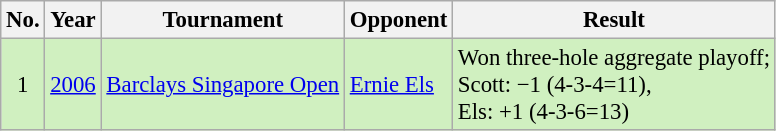<table class="wikitable" style="font-size:95%;">
<tr>
<th>No.</th>
<th>Year</th>
<th>Tournament</th>
<th>Opponent</th>
<th>Result</th>
</tr>
<tr style="background:#D0F0C0;">
<td align=center>1</td>
<td><a href='#'>2006</a></td>
<td><a href='#'>Barclays Singapore Open</a></td>
<td> <a href='#'>Ernie Els</a></td>
<td>Won three-hole aggregate playoff;<br>Scott: −1 (4-3-4=11),<br>Els: +1 (4-3-6=13)</td>
</tr>
</table>
